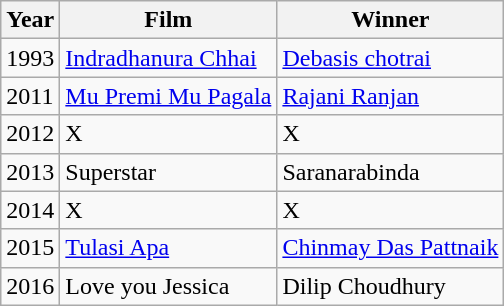<table class="wikitable sortable">
<tr>
<th>Year</th>
<th>Film</th>
<th>Winner</th>
</tr>
<tr>
<td>1993</td>
<td><a href='#'>Indradhanura Chhai</a></td>
<td><a href='#'>Debasis chotrai</a></td>
</tr>
<tr>
<td>2011</td>
<td><a href='#'>Mu Premi Mu Pagala</a></td>
<td><a href='#'>Rajani Ranjan</a></td>
</tr>
<tr>
<td>2012</td>
<td>X</td>
<td>X</td>
</tr>
<tr>
<td>2013</td>
<td>Superstar</td>
<td>Saranarabinda</td>
</tr>
<tr>
<td>2014</td>
<td>X</td>
<td>X</td>
</tr>
<tr>
<td>2015</td>
<td><a href='#'>Tulasi Apa</a></td>
<td><a href='#'>Chinmay Das Pattnaik</a></td>
</tr>
<tr>
<td>2016</td>
<td>Love you Jessica</td>
<td>Dilip Choudhury</td>
</tr>
</table>
